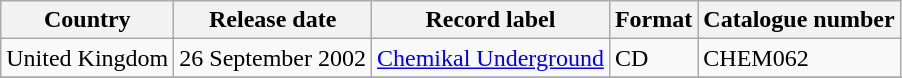<table class="wikitable">
<tr>
<th>Country</th>
<th>Release date</th>
<th>Record label</th>
<th>Format</th>
<th>Catalogue number</th>
</tr>
<tr>
<td>United Kingdom</td>
<td>26 September 2002</td>
<td><a href='#'>Chemikal Underground</a></td>
<td>CD</td>
<td>CHEM062</td>
</tr>
<tr>
</tr>
</table>
